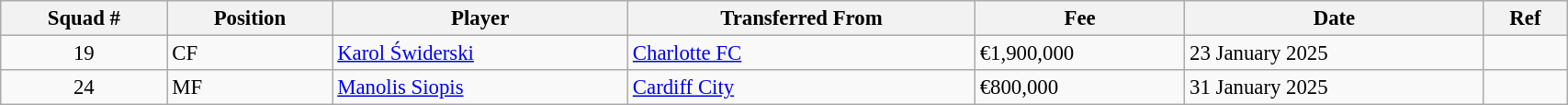<table class="wikitable sortable" style="width:90%; text-align:center; font-size:95%; text-align:left;">
<tr>
<th><strong>Squad #</strong></th>
<th><strong>Position</strong></th>
<th><strong>Player</strong></th>
<th><strong>Transferred From</strong></th>
<th><strong>Fee</strong></th>
<th><strong>Date</strong></th>
<th><strong>Ref</strong></th>
</tr>
<tr>
<td align="center">19</td>
<td>CF</td>
<td> <a href='#'>Karol Świderski</a></td>
<td> <a href='#'>Charlotte FC</a></td>
<td>€1,900,000</td>
<td>23 January 2025</td>
<td></td>
</tr>
<tr>
<td align="center">24</td>
<td>MF</td>
<td> <a href='#'>Manolis Siopis</a></td>
<td> <a href='#'>Cardiff City</a></td>
<td>€800,000</td>
<td>31 January 2025</td>
<td></td>
</tr>
</table>
